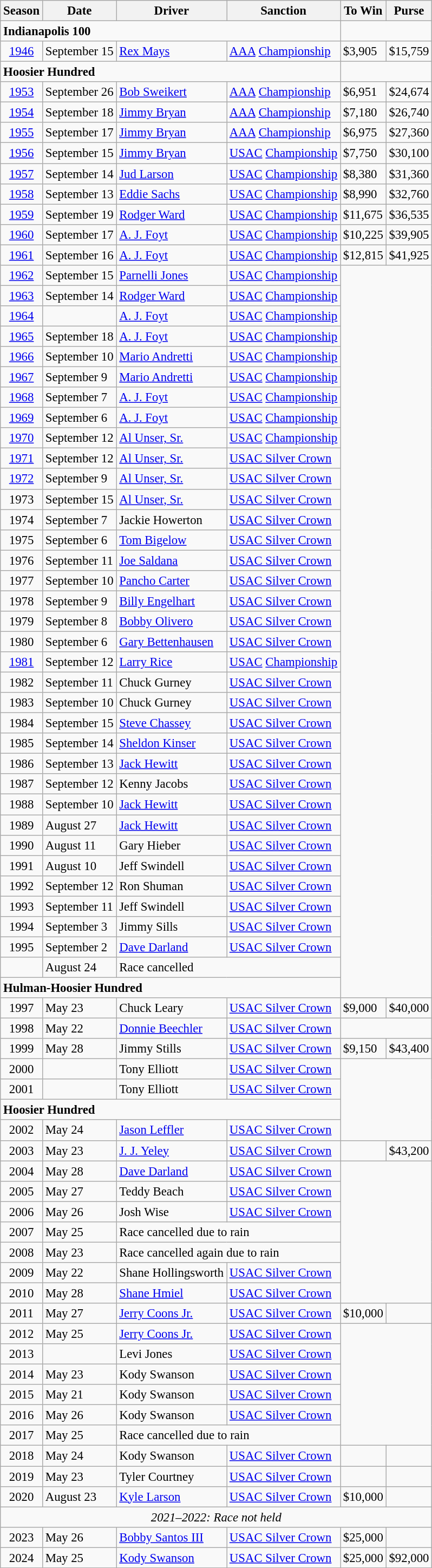<table class="wikitable" style="font-size: 95%;">
<tr>
<th>Season</th>
<th>Date</th>
<th>Driver</th>
<th>Sanction</th>
<th>To Win</th>
<th>Purse</th>
</tr>
<tr>
<td colspan=4><strong>Indianapolis 100</strong></td>
</tr>
<tr>
<td align="center"><a href='#'>1946</a></td>
<td>September 15</td>
<td><a href='#'>Rex Mays</a></td>
<td><a href='#'>AAA</a> <a href='#'>Championship</a></td>
<td>$3,905</td>
<td>$15,759</td>
</tr>
<tr>
<td colspan=4><strong>Hoosier Hundred</strong></td>
</tr>
<tr>
<td align="center"><a href='#'>1953</a></td>
<td>September 26</td>
<td><a href='#'>Bob Sweikert</a></td>
<td><a href='#'>AAA</a> <a href='#'>Championship</a></td>
<td>$6,951</td>
<td>$24,674</td>
</tr>
<tr>
<td align="center"><a href='#'>1954</a></td>
<td>September 18</td>
<td><a href='#'>Jimmy Bryan</a></td>
<td><a href='#'>AAA</a> <a href='#'>Championship</a></td>
<td>$7,180</td>
<td>$26,740</td>
</tr>
<tr>
<td align="center"><a href='#'>1955</a></td>
<td>September 17</td>
<td><a href='#'>Jimmy Bryan</a></td>
<td><a href='#'>AAA</a> <a href='#'>Championship</a></td>
<td>$6,975</td>
<td>$27,360</td>
</tr>
<tr>
<td align="center"><a href='#'>1956</a></td>
<td>September 15</td>
<td><a href='#'>Jimmy Bryan</a></td>
<td><a href='#'>USAC</a> <a href='#'>Championship</a></td>
<td>$7,750</td>
<td>$30,100</td>
</tr>
<tr>
<td align="center"><a href='#'>1957</a></td>
<td>September 14</td>
<td><a href='#'>Jud Larson</a></td>
<td><a href='#'>USAC</a> <a href='#'>Championship</a></td>
<td>$8,380</td>
<td>$31,360</td>
</tr>
<tr>
<td align="center"><a href='#'>1958</a></td>
<td>September 13</td>
<td><a href='#'>Eddie Sachs</a></td>
<td><a href='#'>USAC</a> <a href='#'>Championship</a></td>
<td>$8,990</td>
<td>$32,760</td>
</tr>
<tr>
<td align="center"><a href='#'>1959</a></td>
<td>September 19</td>
<td><a href='#'>Rodger Ward</a></td>
<td><a href='#'>USAC</a> <a href='#'>Championship</a></td>
<td>$11,675</td>
<td>$36,535</td>
</tr>
<tr>
<td align="center"><a href='#'>1960</a></td>
<td>September 17</td>
<td><a href='#'>A. J. Foyt</a></td>
<td><a href='#'>USAC</a> <a href='#'>Championship</a></td>
<td>$10,225</td>
<td>$39,905</td>
</tr>
<tr>
<td align="center"><a href='#'>1961</a></td>
<td>September 16</td>
<td><a href='#'>A. J. Foyt</a></td>
<td><a href='#'>USAC</a> <a href='#'>Championship</a></td>
<td>$12,815</td>
<td>$41,925</td>
</tr>
<tr>
<td align="center"><a href='#'>1962</a></td>
<td>September 15</td>
<td><a href='#'>Parnelli Jones</a></td>
<td><a href='#'>USAC</a> <a href='#'>Championship</a></td>
</tr>
<tr>
<td align="center"><a href='#'>1963</a></td>
<td>September 14</td>
<td><a href='#'>Rodger Ward</a></td>
<td><a href='#'>USAC</a> <a href='#'>Championship</a></td>
</tr>
<tr>
<td align="center"><a href='#'>1964</a></td>
<td></td>
<td><a href='#'>A. J. Foyt</a></td>
<td><a href='#'>USAC</a> <a href='#'>Championship</a></td>
</tr>
<tr>
<td align="center"><a href='#'>1965</a></td>
<td>September 18</td>
<td><a href='#'>A. J. Foyt</a></td>
<td><a href='#'>USAC</a> <a href='#'>Championship</a></td>
</tr>
<tr>
<td align="center"><a href='#'>1966</a></td>
<td>September 10</td>
<td><a href='#'>Mario Andretti</a></td>
<td><a href='#'>USAC</a> <a href='#'>Championship</a></td>
</tr>
<tr>
<td align="center"><a href='#'>1967</a></td>
<td>September 9</td>
<td><a href='#'>Mario Andretti</a></td>
<td><a href='#'>USAC</a> <a href='#'>Championship</a></td>
</tr>
<tr>
<td align="center"><a href='#'>1968</a></td>
<td>September 7</td>
<td><a href='#'>A. J. Foyt</a></td>
<td><a href='#'>USAC</a> <a href='#'>Championship</a></td>
</tr>
<tr>
<td align="center"><a href='#'>1969</a></td>
<td>September 6</td>
<td><a href='#'>A. J. Foyt</a></td>
<td><a href='#'>USAC</a> <a href='#'>Championship</a></td>
</tr>
<tr>
<td align="center"><a href='#'>1970</a></td>
<td>September 12</td>
<td><a href='#'>Al Unser, Sr.</a></td>
<td><a href='#'>USAC</a> <a href='#'>Championship</a></td>
</tr>
<tr>
<td align="center"><a href='#'>1971</a></td>
<td>September 12</td>
<td><a href='#'>Al Unser, Sr.</a></td>
<td><a href='#'>USAC Silver Crown</a></td>
</tr>
<tr>
<td align="center"><a href='#'>1972</a></td>
<td>September 9</td>
<td><a href='#'>Al Unser, Sr.</a></td>
<td><a href='#'>USAC Silver Crown</a></td>
</tr>
<tr>
<td align="center">1973</td>
<td>September 15</td>
<td><a href='#'>Al Unser, Sr.</a></td>
<td><a href='#'>USAC Silver Crown</a></td>
</tr>
<tr>
<td align="center">1974</td>
<td>September 7</td>
<td>Jackie Howerton</td>
<td><a href='#'>USAC Silver Crown</a></td>
</tr>
<tr>
<td align="center">1975</td>
<td>September 6</td>
<td><a href='#'>Tom Bigelow</a></td>
<td><a href='#'>USAC Silver Crown</a></td>
</tr>
<tr>
<td align="center">1976</td>
<td>September 11</td>
<td><a href='#'>Joe Saldana</a></td>
<td><a href='#'>USAC Silver Crown</a></td>
</tr>
<tr>
<td align="center">1977</td>
<td>September 10</td>
<td><a href='#'>Pancho Carter</a></td>
<td><a href='#'>USAC Silver Crown</a></td>
</tr>
<tr>
<td align="center">1978</td>
<td>September 9</td>
<td><a href='#'>Billy Engelhart</a></td>
<td><a href='#'>USAC Silver Crown</a></td>
</tr>
<tr>
<td align="center">1979</td>
<td>September 8</td>
<td><a href='#'>Bobby Olivero</a></td>
<td><a href='#'>USAC Silver Crown</a></td>
</tr>
<tr>
<td align="center">1980</td>
<td>September 6</td>
<td><a href='#'>Gary Bettenhausen</a></td>
<td><a href='#'>USAC Silver Crown</a></td>
</tr>
<tr>
<td align="center"><a href='#'>1981</a></td>
<td>September 12</td>
<td><a href='#'>Larry Rice</a></td>
<td><a href='#'>USAC</a> <a href='#'>Championship</a></td>
</tr>
<tr>
<td align="center">1982</td>
<td>September 11</td>
<td>Chuck Gurney</td>
<td><a href='#'>USAC Silver Crown</a></td>
</tr>
<tr>
<td align="center">1983</td>
<td>September 10</td>
<td>Chuck Gurney</td>
<td><a href='#'>USAC Silver Crown</a></td>
</tr>
<tr>
<td align="center">1984</td>
<td>September 15</td>
<td><a href='#'>Steve Chassey</a></td>
<td><a href='#'>USAC Silver Crown</a></td>
</tr>
<tr>
<td align="center">1985</td>
<td>September 14</td>
<td><a href='#'>Sheldon Kinser</a></td>
<td><a href='#'>USAC Silver Crown</a></td>
</tr>
<tr>
<td align="center">1986</td>
<td>September 13</td>
<td><a href='#'>Jack Hewitt</a></td>
<td><a href='#'>USAC Silver Crown</a></td>
</tr>
<tr>
<td align="center">1987</td>
<td>September 12</td>
<td>Kenny Jacobs</td>
<td><a href='#'>USAC Silver Crown</a></td>
</tr>
<tr>
<td align="center">1988</td>
<td>September 10</td>
<td><a href='#'>Jack Hewitt</a></td>
<td><a href='#'>USAC Silver Crown</a></td>
</tr>
<tr>
<td align="center">1989</td>
<td>August 27</td>
<td><a href='#'>Jack Hewitt</a></td>
<td><a href='#'>USAC Silver Crown</a></td>
</tr>
<tr>
<td align="center">1990</td>
<td>August 11</td>
<td>Gary Hieber</td>
<td><a href='#'>USAC Silver Crown</a></td>
</tr>
<tr>
<td align="center">1991</td>
<td>August 10</td>
<td>Jeff Swindell</td>
<td><a href='#'>USAC Silver Crown</a></td>
</tr>
<tr>
<td align="center">1992</td>
<td>September 12</td>
<td>Ron Shuman</td>
<td><a href='#'>USAC Silver Crown</a></td>
</tr>
<tr>
<td align="center">1993</td>
<td>September 11</td>
<td>Jeff Swindell</td>
<td><a href='#'>USAC Silver Crown</a></td>
</tr>
<tr>
<td align="center">1994</td>
<td>September 3</td>
<td>Jimmy Sills</td>
<td><a href='#'>USAC Silver Crown</a></td>
</tr>
<tr>
<td align="center">1995</td>
<td>September 2</td>
<td><a href='#'>Dave Darland</a></td>
<td><a href='#'>USAC Silver Crown</a></td>
</tr>
<tr>
<td align="center"></td>
<td>August 24</td>
<td colspan=2>Race cancelled</td>
</tr>
<tr>
<td colspan=4><strong>Hulman-Hoosier Hundred</strong></td>
</tr>
<tr>
<td align="center">1997</td>
<td>May 23</td>
<td>Chuck Leary</td>
<td><a href='#'>USAC Silver Crown</a></td>
<td>$9,000</td>
<td>$40,000</td>
</tr>
<tr>
<td align="center">1998</td>
<td>May 22</td>
<td><a href='#'>Donnie Beechler</a></td>
<td><a href='#'>USAC Silver Crown</a></td>
</tr>
<tr>
<td align="center">1999</td>
<td>May 28</td>
<td>Jimmy Stills</td>
<td><a href='#'>USAC Silver Crown</a></td>
<td>$9,150</td>
<td>$43,400</td>
</tr>
<tr>
<td align="center">2000</td>
<td></td>
<td>Tony Elliott</td>
<td><a href='#'>USAC Silver Crown</a></td>
</tr>
<tr>
<td align="center">2001</td>
<td></td>
<td>Tony Elliott</td>
<td><a href='#'>USAC Silver Crown</a></td>
</tr>
<tr>
<td colspan=4><strong>Hoosier Hundred</strong></td>
</tr>
<tr>
<td align="center">2002</td>
<td>May 24</td>
<td><a href='#'>Jason Leffler</a></td>
<td><a href='#'>USAC Silver Crown</a></td>
</tr>
<tr>
<td align="center">2003</td>
<td>May 23</td>
<td><a href='#'>J. J. Yeley</a></td>
<td><a href='#'>USAC Silver Crown</a></td>
<td></td>
<td>$43,200</td>
</tr>
<tr>
<td align="center">2004</td>
<td>May 28</td>
<td><a href='#'>Dave Darland</a></td>
<td><a href='#'>USAC Silver Crown</a></td>
</tr>
<tr>
<td align="center">2005</td>
<td>May 27</td>
<td>Teddy Beach</td>
<td><a href='#'>USAC Silver Crown</a></td>
</tr>
<tr>
<td align="center">2006</td>
<td>May 26</td>
<td>Josh Wise</td>
<td><a href='#'>USAC Silver Crown</a></td>
</tr>
<tr>
<td align="center">2007</td>
<td>May 25</td>
<td colspan=2>Race cancelled due to rain</td>
</tr>
<tr>
<td align="center">2008</td>
<td>May 23</td>
<td colspan=2>Race cancelled again due to rain</td>
</tr>
<tr>
<td align="center">2009</td>
<td>May 22</td>
<td>Shane Hollingsworth</td>
<td><a href='#'>USAC Silver Crown</a></td>
</tr>
<tr>
<td align="center">2010</td>
<td>May 28</td>
<td><a href='#'>Shane Hmiel</a></td>
<td><a href='#'>USAC Silver Crown</a></td>
</tr>
<tr>
<td align="center">2011</td>
<td>May 27</td>
<td><a href='#'>Jerry Coons Jr.</a></td>
<td><a href='#'>USAC Silver Crown</a></td>
<td>$10,000</td>
<td></td>
</tr>
<tr>
<td align="center">2012</td>
<td>May 25</td>
<td><a href='#'>Jerry Coons Jr.</a></td>
<td><a href='#'>USAC Silver Crown</a></td>
</tr>
<tr>
<td align="center">2013</td>
<td></td>
<td>Levi Jones</td>
<td><a href='#'>USAC Silver Crown</a></td>
</tr>
<tr>
<td align="center">2014</td>
<td>May 23</td>
<td>Kody Swanson</td>
<td><a href='#'>USAC Silver Crown</a></td>
</tr>
<tr>
<td align="center">2015</td>
<td>May 21</td>
<td>Kody Swanson</td>
<td><a href='#'>USAC Silver Crown</a></td>
</tr>
<tr>
<td align="center">2016</td>
<td>May 26</td>
<td>Kody Swanson</td>
<td><a href='#'>USAC Silver Crown</a></td>
</tr>
<tr>
<td align="center">2017</td>
<td>May 25</td>
<td colspan=2>Race cancelled due to rain</td>
</tr>
<tr>
<td align="center">2018</td>
<td>May 24</td>
<td>Kody Swanson</td>
<td><a href='#'>USAC Silver Crown</a></td>
<td></td>
<td></td>
</tr>
<tr>
<td align="center">2019</td>
<td>May 23</td>
<td>Tyler Courtney</td>
<td><a href='#'>USAC Silver Crown</a></td>
<td></td>
<td></td>
</tr>
<tr>
<td align="center">2020</td>
<td>August 23</td>
<td><a href='#'>Kyle Larson</a></td>
<td><a href='#'>USAC Silver Crown</a></td>
<td>$10,000</td>
<td></td>
</tr>
<tr>
<td align="center" colspan="6"><em>2021–2022: Race not held</em></td>
</tr>
<tr>
<td align="center">2023</td>
<td>May 26</td>
<td><a href='#'>Bobby Santos III</a></td>
<td><a href='#'>USAC Silver Crown</a></td>
<td>$25,000</td>
<td></td>
</tr>
<tr>
<td align="center">2024</td>
<td>May 25</td>
<td><a href='#'>Kody Swanson</a></td>
<td><a href='#'>USAC Silver Crown</a></td>
<td>$25,000</td>
<td>$92,000</td>
</tr>
</table>
